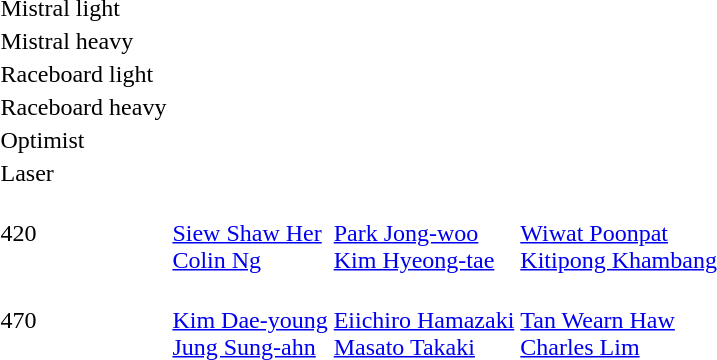<table>
<tr>
<td>Mistral light<br></td>
<td></td>
<td></td>
<td></td>
</tr>
<tr>
<td>Mistral heavy<br></td>
<td></td>
<td></td>
<td></td>
</tr>
<tr>
<td>Raceboard light<br></td>
<td></td>
<td></td>
<td></td>
</tr>
<tr>
<td>Raceboard heavy<br></td>
<td></td>
<td></td>
<td></td>
</tr>
<tr>
<td>Optimist<br></td>
<td></td>
<td></td>
<td></td>
</tr>
<tr>
<td>Laser<br></td>
<td></td>
<td></td>
<td></td>
</tr>
<tr>
<td>420<br></td>
<td><br><a href='#'>Siew Shaw Her</a><br><a href='#'>Colin Ng</a></td>
<td><br><a href='#'>Park Jong-woo</a><br><a href='#'>Kim Hyeong-tae</a></td>
<td><br><a href='#'>Wiwat Poonpat</a><br><a href='#'>Kitipong Khambang</a></td>
</tr>
<tr>
<td>470<br></td>
<td><br><a href='#'>Kim Dae-young</a><br><a href='#'>Jung Sung-ahn</a></td>
<td><br><a href='#'>Eiichiro Hamazaki</a><br><a href='#'>Masato Takaki</a></td>
<td><br><a href='#'>Tan Wearn Haw</a><br><a href='#'>Charles Lim</a></td>
</tr>
</table>
